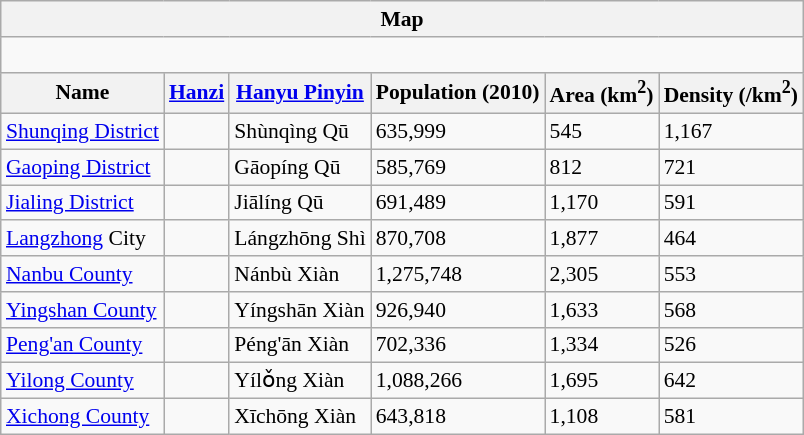<table class="wikitable"  style="font-size:90%; margin:auto;">
<tr>
<th colspan="6" style="text-align:center;">Map</th>
</tr>
<tr>
<td colspan="6" style="text-align:center;"><div><br> 










</div></td>
</tr>
<tr>
<th>Name</th>
<th><a href='#'>Hanzi</a></th>
<th><a href='#'>Hanyu Pinyin</a></th>
<th>Population (2010)</th>
<th>Area (km<sup>2</sup>)</th>
<th>Density (/km<sup>2</sup>)</th>
</tr>
<tr>
<td><a href='#'>Shunqing District</a></td>
<td></td>
<td>Shùnqìng Qū</td>
<td>635,999</td>
<td>545</td>
<td>1,167</td>
</tr>
<tr>
<td><a href='#'>Gaoping District</a></td>
<td></td>
<td>Gāopíng Qū</td>
<td>585,769</td>
<td>812</td>
<td>721</td>
</tr>
<tr>
<td><a href='#'>Jialing District</a></td>
<td></td>
<td>Jiālíng Qū</td>
<td>691,489</td>
<td>1,170</td>
<td>591</td>
</tr>
<tr>
<td><a href='#'>Langzhong</a> City</td>
<td></td>
<td>Lángzhōng Shì</td>
<td>870,708</td>
<td>1,877</td>
<td>464</td>
</tr>
<tr>
<td><a href='#'>Nanbu County</a></td>
<td></td>
<td>Nánbù Xiàn</td>
<td>1,275,748</td>
<td>2,305</td>
<td>553</td>
</tr>
<tr>
<td><a href='#'>Yingshan County</a></td>
<td></td>
<td>Yíngshān Xiàn</td>
<td>926,940</td>
<td>1,633</td>
<td>568</td>
</tr>
<tr>
<td><a href='#'>Peng'an County</a></td>
<td></td>
<td>Péng'ān Xiàn</td>
<td>702,336</td>
<td>1,334</td>
<td>526</td>
</tr>
<tr>
<td><a href='#'>Yilong County</a></td>
<td></td>
<td>Yílǒng Xiàn</td>
<td>1,088,266</td>
<td>1,695</td>
<td>642</td>
</tr>
<tr>
<td><a href='#'>Xichong County</a></td>
<td></td>
<td>Xīchōng Xiàn</td>
<td>643,818</td>
<td>1,108</td>
<td>581</td>
</tr>
</table>
